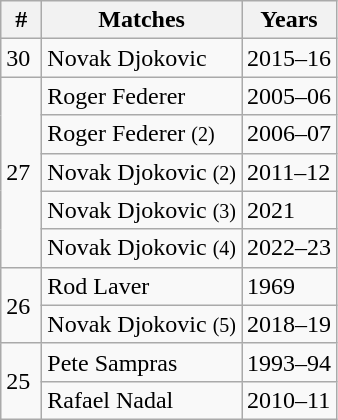<table class="wikitable" style="display:inline-table;">
<tr>
<th width=20>#</th>
<th>Matches</th>
<th>Years</th>
</tr>
<tr>
<td>30</td>
<td> Novak Djokovic</td>
<td>2015–16</td>
</tr>
<tr>
<td rowspan="5">27</td>
<td> Roger Federer</td>
<td>2005–06</td>
</tr>
<tr>
<td> Roger Federer <small>(2)</small></td>
<td>2006–07</td>
</tr>
<tr>
<td> Novak Djokovic <small>(2)</small></td>
<td>2011–12</td>
</tr>
<tr>
<td> Novak Djokovic <small>(3)</small></td>
<td>2021</td>
</tr>
<tr>
<td> Novak Djokovic <small>(4)</small></td>
<td>2022–23</td>
</tr>
<tr>
<td rowspan="2">26</td>
<td> Rod Laver</td>
<td>1969</td>
</tr>
<tr>
<td> Novak Djokovic <small>(5)</small></td>
<td>2018–19</td>
</tr>
<tr>
<td rowspan="2">25</td>
<td> Pete Sampras</td>
<td>1993–94</td>
</tr>
<tr>
<td> Rafael Nadal</td>
<td>2010–11</td>
</tr>
</table>
